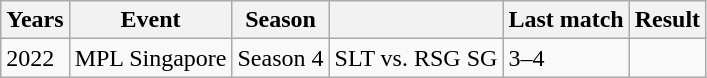<table class="wikitable sortable mw-collapsible">
<tr>
<th>Years</th>
<th>Event</th>
<th>Season</th>
<th></th>
<th>Last match</th>
<th>Result</th>
</tr>
<tr>
<td rowspan="6">2022</td>
<td>MPL Singapore</td>
<td>Season 4</td>
<td>SLT vs. RSG SG</td>
<td>3–4</td>
<td></td>
</tr>
</table>
